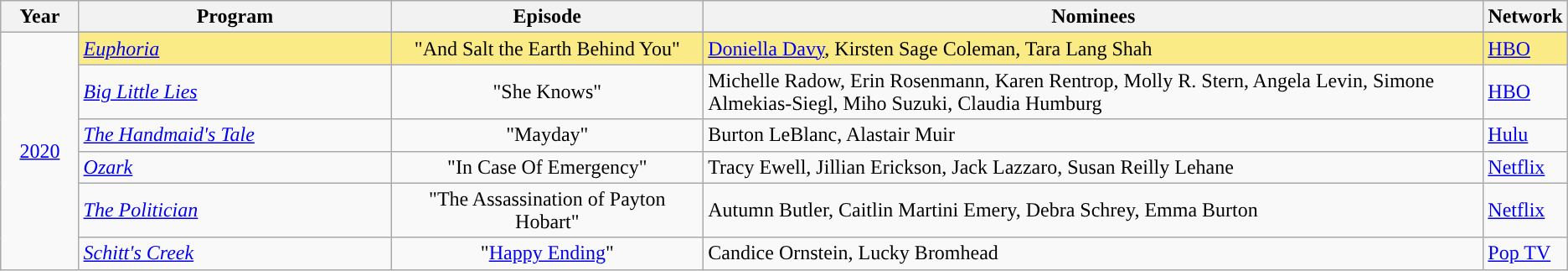<table class="wikitable">
<tr>
<th width="5%">Year</th>
<th width="20%">Program</th>
<th width="20%">Episode</th>
<th width="50%">Nominees</th>
<th width="5%">Network</th>
</tr>
<tr>
<td rowspan="7" style="text-align:center;"><a href='#'>2020</a><br></td>
</tr>
<tr style="background:#FAEB86;">
<td><em><a href='#'>Euphoria</a></em></td>
<td align=center>"And Salt the Earth Behind You"</td>
<td><a href='#'>Doniella Davy</a>, Kirsten Sage Coleman, Tara Lang Shah</td>
<td><a href='#'>HBO</a></td>
</tr>
<tr>
<td><em><a href='#'>Big Little Lies</a></em></td>
<td align=center>"She Knows"</td>
<td>Michelle Radow, Erin Rosenmann, Karen Rentrop, Molly R. Stern, Angela Levin, Simone Almekias-Siegl, Miho Suzuki, Claudia Humburg</td>
<td><a href='#'>HBO</a></td>
</tr>
<tr>
<td><em><a href='#'>The Handmaid's Tale</a></em></td>
<td align=center>"Mayday"</td>
<td>Burton LeBlanc, Alastair Muir</td>
<td><a href='#'>Hulu</a></td>
</tr>
<tr>
<td><em><a href='#'>Ozark</a></em></td>
<td align=center>"In Case Of Emergency"</td>
<td>Tracy Ewell, Jillian Erickson, Jack Lazzaro, Susan Reilly Lehane</td>
<td><a href='#'>Netflix</a></td>
</tr>
<tr>
<td><em><a href='#'>The Politician</a></em></td>
<td align=center>"The Assassination of Payton Hobart"</td>
<td>Autumn Butler, Caitlin Martini Emery, Debra Schrey, Emma Burton</td>
<td><a href='#'>Netflix</a></td>
</tr>
<tr>
<td><em><a href='#'>Schitt's Creek</a></em></td>
<td align=center>"<a href='#'>Happy Ending</a>"</td>
<td>Candice Ornstein, Lucky Bromhead</td>
<td><a href='#'>Pop TV</a></td>
</tr>
</table>
